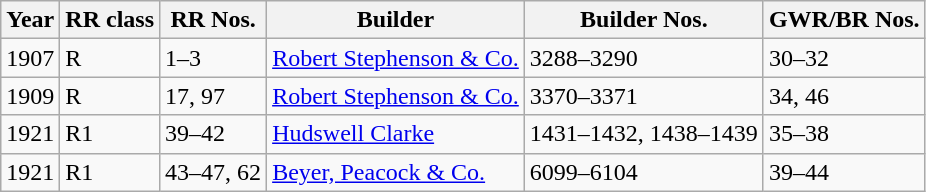<table class="wikitable">
<tr>
<th>Year</th>
<th>RR class</th>
<th>RR Nos.</th>
<th>Builder</th>
<th>Builder Nos.</th>
<th>GWR/BR Nos.</th>
</tr>
<tr>
<td>1907</td>
<td>R</td>
<td>1–3</td>
<td><a href='#'>Robert Stephenson & Co.</a></td>
<td>3288–3290</td>
<td>30–32</td>
</tr>
<tr>
<td>1909</td>
<td>R</td>
<td>17, 97</td>
<td><a href='#'>Robert Stephenson & Co.</a></td>
<td>3370–3371</td>
<td>34, 46</td>
</tr>
<tr>
<td>1921</td>
<td>R1</td>
<td>39–42</td>
<td><a href='#'>Hudswell Clarke</a></td>
<td>1431–1432, 1438–1439</td>
<td>35–38</td>
</tr>
<tr>
<td>1921</td>
<td>R1</td>
<td>43–47, 62</td>
<td><a href='#'>Beyer, Peacock & Co.</a></td>
<td>6099–6104</td>
<td>39–44</td>
</tr>
</table>
